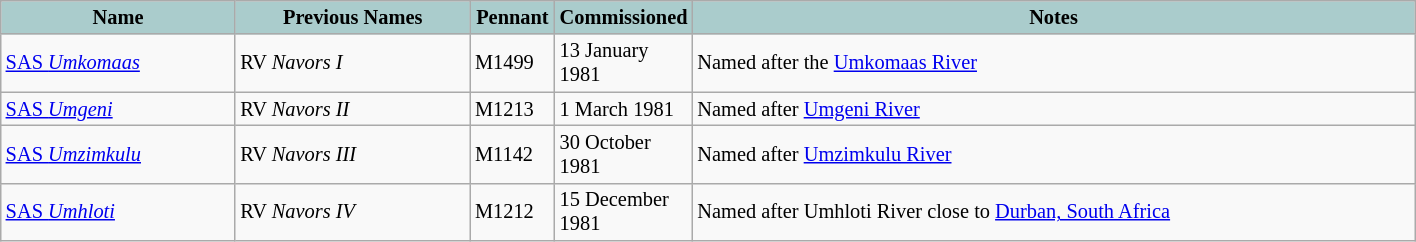<table class="wikitable" style="font-size:85%;">
<tr>
<th style="text-align:center; background:#acc; width:150px;">Name</th>
<th style="text-align:center; background:#acc; width:150px;">Previous Names</th>
<th style="text-align:center; background:#acc; width:50px;">Pennant</th>
<th style="text-align:center; background:#acc; width:25px;">Commissioned</th>
<th style="text-align:center; background:#acc; width:475px;">Notes</th>
</tr>
<tr>
<td><a href='#'>SAS <em>Umkomaas</em></a></td>
<td>RV <em>Navors I</em></td>
<td>M1499</td>
<td>13 January 1981</td>
<td>Named after the <a href='#'>Umkomaas River</a></td>
</tr>
<tr>
<td><a href='#'>SAS <em>Umgeni</em></a></td>
<td>RV <em>Navors II</em></td>
<td>M1213</td>
<td>1 March 1981</td>
<td>Named after <a href='#'>Umgeni River</a></td>
</tr>
<tr>
<td><a href='#'>SAS <em>Umzimkulu</em></a></td>
<td>RV <em>Navors III</em></td>
<td>M1142</td>
<td>30 October 1981</td>
<td>Named after <a href='#'>Umzimkulu River</a></td>
</tr>
<tr>
<td><a href='#'>SAS <em>Umhloti</em></a></td>
<td>RV <em>Navors IV</em></td>
<td>M1212</td>
<td>15 December 1981</td>
<td>Named after Umhloti River close to <a href='#'>Durban, South Africa</a></td>
</tr>
</table>
